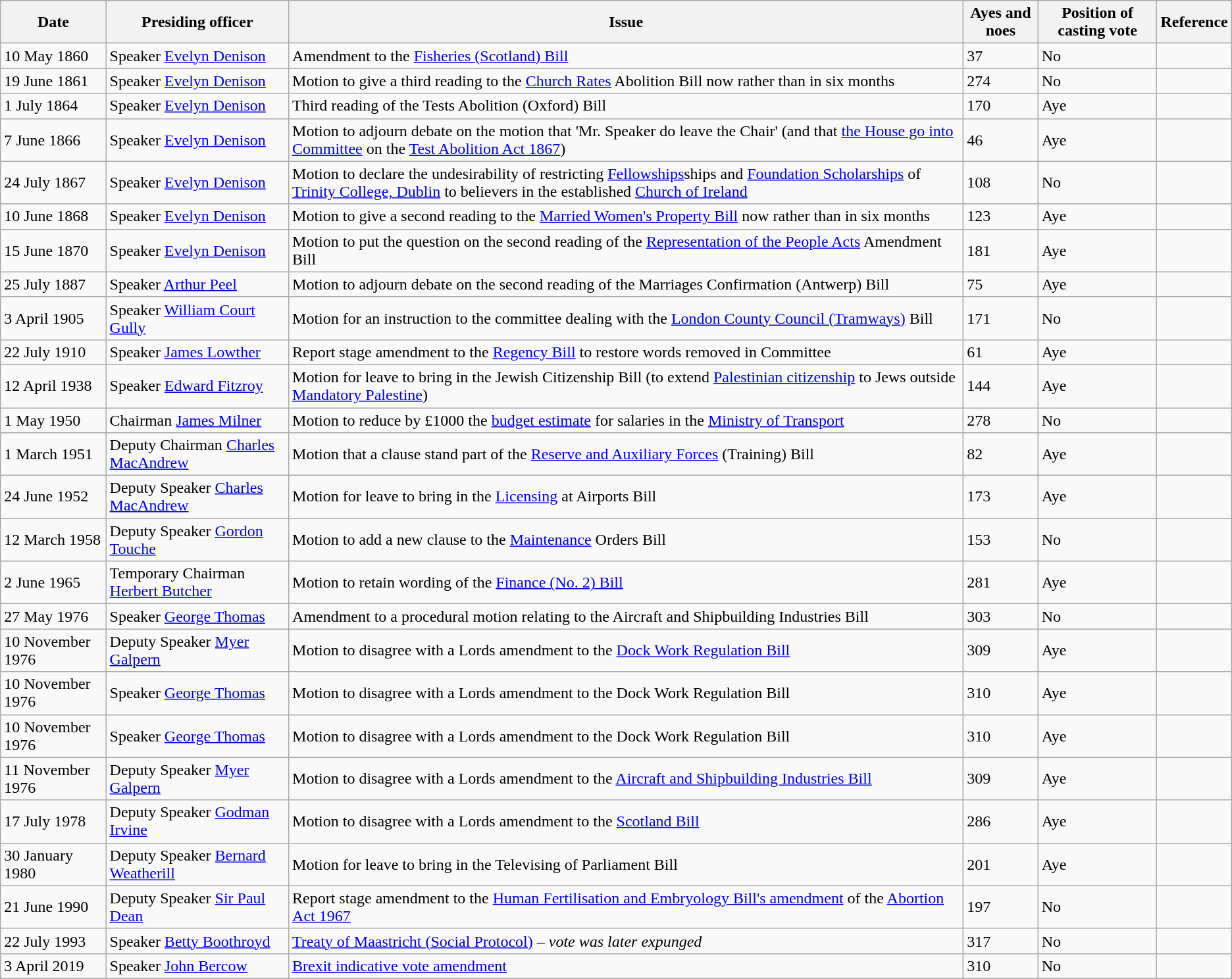<table class="wikitable">
<tr>
<th>Date</th>
<th>Presiding officer</th>
<th>Issue</th>
<th>Ayes and noes</th>
<th>Position of casting vote</th>
<th>Reference</th>
</tr>
<tr>
<td>10 May 1860</td>
<td>Speaker <a href='#'>Evelyn Denison</a></td>
<td>Amendment to the <a href='#'>Fisheries (Scotland) Bill</a></td>
<td>37</td>
<td>No</td>
<td></td>
</tr>
<tr>
<td>19 June 1861</td>
<td>Speaker <a href='#'>Evelyn Denison</a></td>
<td>Motion to give a third reading to the <a href='#'>Church Rates</a> Abolition Bill now rather than in six months</td>
<td>274</td>
<td>No</td>
<td></td>
</tr>
<tr>
<td>1 July 1864</td>
<td>Speaker <a href='#'>Evelyn Denison</a></td>
<td>Third reading of the Tests Abolition (Oxford) Bill</td>
<td>170</td>
<td>Aye</td>
<td></td>
</tr>
<tr>
<td>7 June 1866</td>
<td>Speaker <a href='#'>Evelyn Denison</a></td>
<td>Motion to adjourn debate on the motion that 'Mr. Speaker do leave the Chair' (and that <a href='#'>the House go into Committee</a> on the <a href='#'>Test Abolition Act 1867</a>)</td>
<td>46</td>
<td>Aye</td>
<td></td>
</tr>
<tr>
<td>24 July 1867</td>
<td>Speaker <a href='#'>Evelyn Denison</a></td>
<td>Motion to declare the undesirability of restricting <a href='#'>Fellowships</a>ships and <a href='#'>Foundation Scholarships</a> of <a href='#'>Trinity College, Dublin</a> to believers in the established <a href='#'>Church of Ireland</a></td>
<td>108</td>
<td>No</td>
<td></td>
</tr>
<tr>
<td>10 June 1868</td>
<td>Speaker <a href='#'>Evelyn Denison</a></td>
<td>Motion to give a second reading to the <a href='#'>Married Women's Property Bill</a> now rather than in six months</td>
<td>123</td>
<td>Aye</td>
<td></td>
</tr>
<tr>
<td>15 June 1870</td>
<td>Speaker <a href='#'>Evelyn Denison</a></td>
<td>Motion to put the question on the second reading of the <a href='#'>Representation of the People Acts</a> Amendment Bill</td>
<td>181</td>
<td>Aye</td>
<td></td>
</tr>
<tr>
<td>25 July 1887</td>
<td>Speaker <a href='#'>Arthur Peel</a></td>
<td>Motion to adjourn debate on the second reading of the Marriages Confirmation (Antwerp) Bill</td>
<td>75</td>
<td>Aye</td>
<td></td>
</tr>
<tr>
<td>3 April 1905</td>
<td>Speaker <a href='#'>William Court Gully</a></td>
<td>Motion for an instruction to the committee dealing with the <a href='#'>London County Council (Tramways)</a> Bill</td>
<td>171</td>
<td>No</td>
<td></td>
</tr>
<tr>
<td>22 July 1910</td>
<td>Speaker <a href='#'>James Lowther</a></td>
<td>Report stage amendment to the <a href='#'>Regency Bill</a> to restore words removed in Committee</td>
<td>61</td>
<td>Aye</td>
<td></td>
</tr>
<tr>
<td>12 April 1938</td>
<td>Speaker <a href='#'>Edward Fitzroy</a></td>
<td>Motion for leave to bring in the Jewish Citizenship Bill (to extend <a href='#'>Palestinian citizenship</a> to Jews outside <a href='#'>Mandatory Palestine</a>)</td>
<td>144</td>
<td>Aye</td>
<td></td>
</tr>
<tr>
<td>1 May 1950</td>
<td>Chairman <a href='#'>James Milner</a></td>
<td>Motion to reduce by £1000 the <a href='#'>budget estimate</a> for salaries in the <a href='#'>Ministry of Transport</a></td>
<td>278</td>
<td>No</td>
<td></td>
</tr>
<tr>
<td>1 March 1951</td>
<td>Deputy Chairman <a href='#'>Charles MacAndrew</a></td>
<td>Motion that a clause stand part of the <a href='#'>Reserve and Auxiliary Forces</a> (Training) Bill</td>
<td>82</td>
<td>Aye</td>
<td></td>
</tr>
<tr>
<td>24 June 1952</td>
<td>Deputy Speaker <a href='#'>Charles MacAndrew</a></td>
<td>Motion for leave to bring in the <a href='#'>Licensing</a> at Airports Bill</td>
<td>173</td>
<td>Aye</td>
<td></td>
</tr>
<tr>
<td>12 March 1958</td>
<td>Deputy Speaker <a href='#'>Gordon Touche</a></td>
<td>Motion to add a new clause to the <a href='#'>Maintenance</a> Orders Bill</td>
<td>153</td>
<td>No</td>
<td></td>
</tr>
<tr>
<td>2 June 1965</td>
<td>Temporary Chairman <a href='#'>Herbert Butcher</a></td>
<td>Motion to retain wording of the <a href='#'>Finance (No. 2) Bill</a></td>
<td>281</td>
<td>Aye</td>
<td></td>
</tr>
<tr>
<td>27 May 1976</td>
<td>Speaker <a href='#'>George Thomas</a></td>
<td>Amendment to a procedural motion relating to the Aircraft and Shipbuilding Industries Bill</td>
<td>303</td>
<td>No</td>
<td></td>
</tr>
<tr>
<td>10 November 1976</td>
<td>Deputy Speaker <a href='#'>Myer Galpern</a></td>
<td>Motion to disagree with a Lords amendment to the <a href='#'>Dock Work Regulation Bill</a></td>
<td>309</td>
<td>Aye</td>
<td></td>
</tr>
<tr>
<td>10 November 1976</td>
<td>Speaker <a href='#'>George Thomas</a></td>
<td>Motion to disagree with a Lords amendment to the Dock Work Regulation Bill</td>
<td>310</td>
<td>Aye</td>
<td></td>
</tr>
<tr>
<td>10 November 1976</td>
<td>Speaker <a href='#'>George Thomas</a></td>
<td>Motion to disagree with a Lords amendment to the Dock Work Regulation Bill</td>
<td>310</td>
<td>Aye</td>
<td></td>
</tr>
<tr>
<td>11 November 1976</td>
<td>Deputy Speaker <a href='#'>Myer Galpern</a></td>
<td>Motion to disagree with a Lords amendment to the <a href='#'>Aircraft and Shipbuilding Industries Bill</a></td>
<td>309</td>
<td>Aye</td>
<td></td>
</tr>
<tr>
<td>17 July 1978</td>
<td>Deputy Speaker <a href='#'>Godman Irvine</a></td>
<td>Motion to disagree with a Lords amendment to the <a href='#'>Scotland Bill</a></td>
<td>286</td>
<td>Aye</td>
<td></td>
</tr>
<tr>
<td>30 January 1980</td>
<td>Deputy Speaker <a href='#'>Bernard Weatherill</a></td>
<td>Motion for leave to bring in the Televising of Parliament Bill</td>
<td>201</td>
<td>Aye</td>
<td></td>
</tr>
<tr>
<td>21 June 1990</td>
<td>Deputy Speaker <a href='#'>Sir Paul Dean</a></td>
<td>Report stage amendment to the <a href='#'>Human Fertilisation and Embryology Bill's amendment</a> of the <a href='#'>Abortion Act 1967</a></td>
<td>197</td>
<td>No</td>
<td></td>
</tr>
<tr>
<td>22 July 1993</td>
<td>Speaker <a href='#'>Betty Boothroyd</a></td>
<td><a href='#'>Treaty of Maastricht (Social Protocol)</a> – <em>vote was later expunged</em></td>
<td>317</td>
<td>No</td>
<td></td>
</tr>
<tr>
<td>3 April 2019</td>
<td>Speaker <a href='#'>John Bercow</a></td>
<td><a href='#'>Brexit indicative vote amendment</a></td>
<td>310</td>
<td>No</td>
<td></td>
</tr>
</table>
